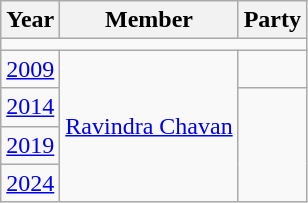<table class="wikitable">
<tr>
<th>Year</th>
<th>Member</th>
<th colspan="2">Party</th>
</tr>
<tr>
<td colspan="4"></td>
</tr>
<tr>
<td><a href='#'>2009</a></td>
<td rowspan="4"><a href='#'>Ravindra Chavan</a></td>
<td></td>
</tr>
<tr>
<td><a href='#'>2014</a></td>
</tr>
<tr>
<td><a href='#'>2019</a></td>
</tr>
<tr>
<td><a href='#'>2024</a></td>
</tr>
</table>
